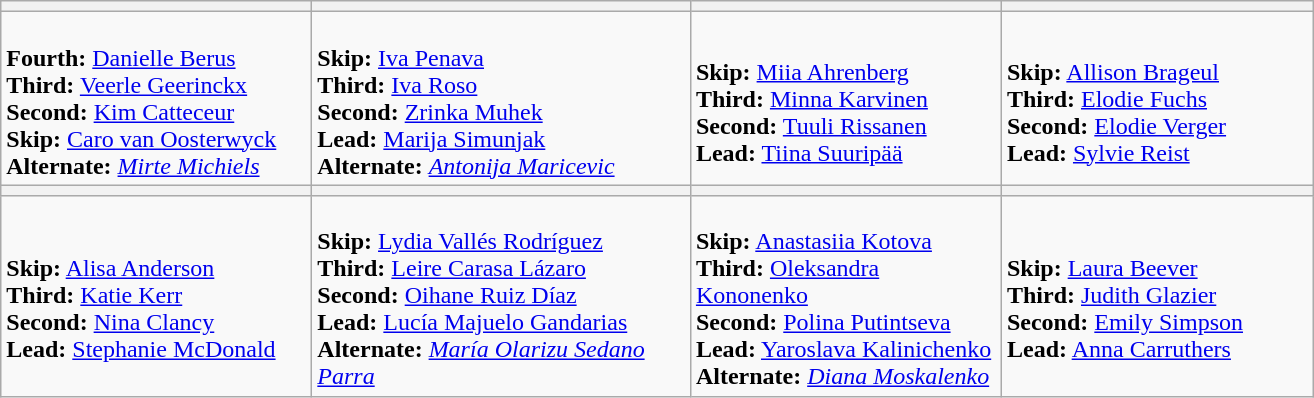<table class="wikitable">
<tr>
<th width=200></th>
<th width=200></th>
<th width=200></th>
<th width=200></th>
</tr>
<tr>
<td><br><strong>Fourth:</strong> <a href='#'>Danielle Berus</a><br>
<strong>Third:</strong> <a href='#'>Veerle Geerinckx</a><br>
<strong>Second:</strong> <a href='#'>Kim Catteceur</a><br>
<strong>Skip:</strong> <a href='#'>Caro van Oosterwyck</a><br>
<strong>Alternate:</strong> <em><a href='#'>Mirte Michiels</a></em></td>
<td><br><strong>Skip:</strong> <a href='#'>Iva Penava</a><br>
<strong>Third:</strong> <a href='#'>Iva Roso</a><br>
<strong>Second:</strong> <a href='#'>Zrinka Muhek</a><br>
<strong>Lead:</strong> <a href='#'>Marija Simunjak</a><br>
<strong>Alternate:</strong> <em><a href='#'>Antonija Maricevic</a></em></td>
<td><br><strong>Skip:</strong> <a href='#'>Miia Ahrenberg</a><br>
<strong>Third:</strong> <a href='#'>Minna Karvinen</a><br>
<strong>Second:</strong> <a href='#'>Tuuli Rissanen</a><br>
<strong>Lead:</strong> <a href='#'>Tiina Suuripää</a></td>
<td><br><strong>Skip:</strong> <a href='#'>Allison Brageul</a><br>
<strong>Third:</strong> <a href='#'>Elodie Fuchs</a><br>
<strong>Second:</strong> <a href='#'>Elodie Verger</a><br>
<strong>Lead:</strong> <a href='#'>Sylvie Reist</a></td>
</tr>
<tr>
<th width=200></th>
<th width=245></th>
<th width=200></th>
<th width=200></th>
</tr>
<tr>
<td><br><strong>Skip:</strong> <a href='#'>Alisa Anderson</a><br>
<strong>Third:</strong> <a href='#'>Katie Kerr</a><br>
<strong>Second:</strong> <a href='#'>Nina Clancy</a><br>
<strong>Lead:</strong> <a href='#'>Stephanie McDonald</a></td>
<td><br><strong>Skip:</strong> <a href='#'>Lydia Vallés Rodríguez</a><br>
<strong>Third:</strong> <a href='#'>Leire Carasa Lázaro</a><br>
<strong>Second:</strong> <a href='#'>Oihane Ruiz Díaz</a><br>
<strong>Lead:</strong> <a href='#'>Lucía Majuelo Gandarias</a><br>
<strong>Alternate:</strong> <em><a href='#'>María Olarizu Sedano Parra</a></em></td>
<td><br><strong>Skip:</strong> <a href='#'>Anastasiia Kotova</a><br>
<strong>Third:</strong> <a href='#'>Oleksandra Kononenko</a><br>
<strong>Second:</strong> <a href='#'>Polina Putintseva</a><br>
<strong>Lead:</strong> <a href='#'>Yaroslava Kalinichenko</a><br>
<strong>Alternate:</strong> <em><a href='#'>Diana Moskalenko</a></em></td>
<td><br><strong>Skip:</strong> <a href='#'>Laura Beever</a><br>
<strong>Third:</strong> <a href='#'>Judith Glazier</a><br>
<strong>Second:</strong> <a href='#'>Emily Simpson</a><br>
<strong>Lead:</strong> <a href='#'>Anna Carruthers</a></td>
</tr>
</table>
